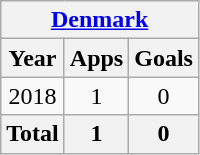<table class="wikitable" style="text-align:center">
<tr>
<th colspan=3><a href='#'>Denmark</a></th>
</tr>
<tr>
<th>Year</th>
<th>Apps</th>
<th>Goals</th>
</tr>
<tr>
<td>2018</td>
<td>1</td>
<td>0</td>
</tr>
<tr>
<th>Total</th>
<th>1</th>
<th>0</th>
</tr>
</table>
